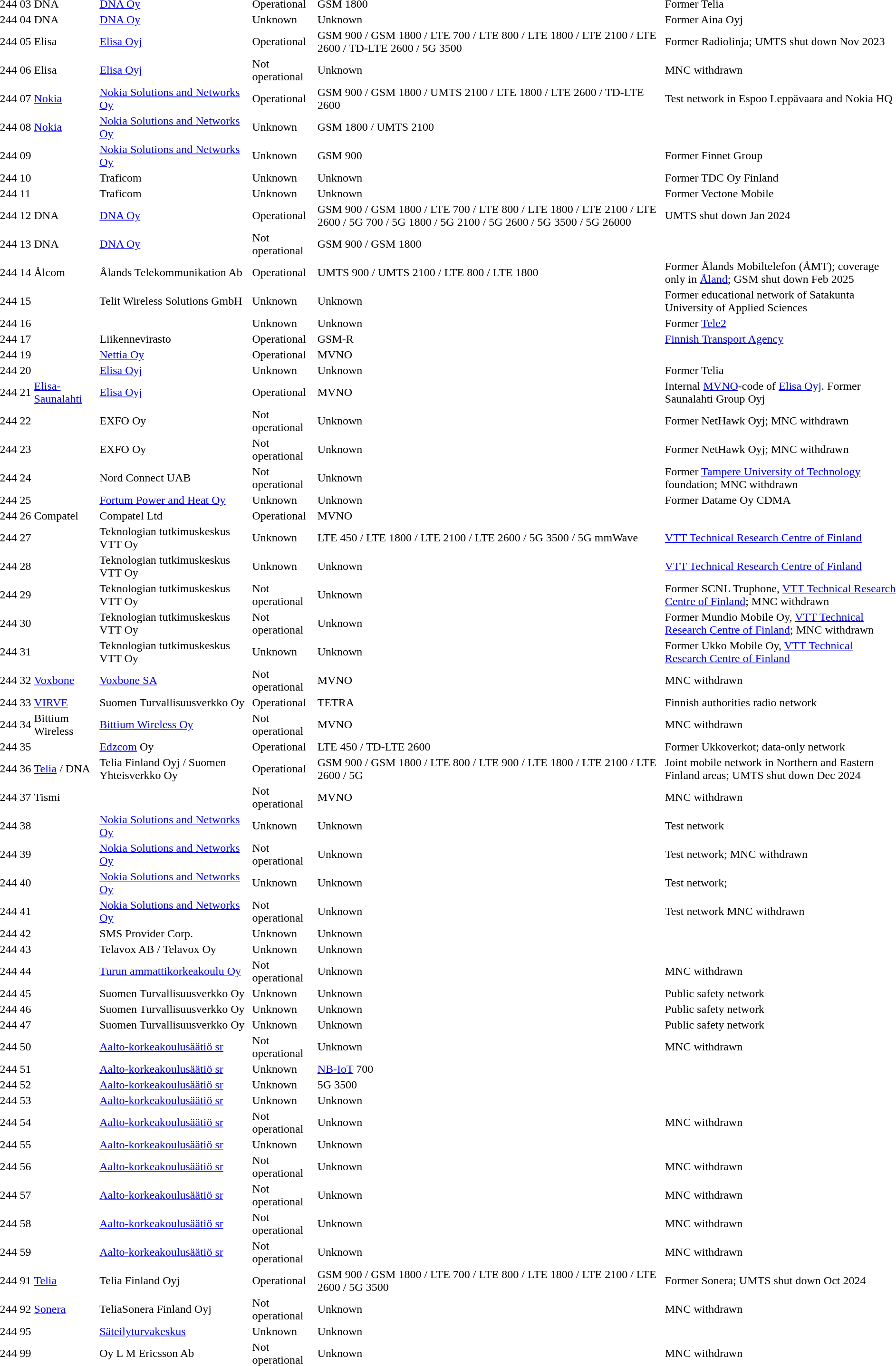<table>
<tr>
<td>244</td>
<td>03</td>
<td>DNA</td>
<td><a href='#'>DNA Oy</a></td>
<td>Operational</td>
<td>GSM 1800</td>
<td>Former Telia</td>
</tr>
<tr>
<td>244</td>
<td>04</td>
<td>DNA</td>
<td><a href='#'>DNA Oy</a></td>
<td>Unknown</td>
<td>Unknown</td>
<td>Former Aina Oyj</td>
</tr>
<tr>
<td>244</td>
<td>05</td>
<td>Elisa</td>
<td><a href='#'>Elisa Oyj</a></td>
<td>Operational</td>
<td>GSM 900 / GSM 1800 / LTE 700 / LTE 800 / LTE 1800 / LTE 2100 / LTE 2600 / TD-LTE 2600 / 5G 3500</td>
<td>Former Radiolinja; UMTS shut down Nov 2023</td>
</tr>
<tr>
<td>244</td>
<td>06</td>
<td>Elisa</td>
<td><a href='#'>Elisa Oyj</a></td>
<td>Not operational</td>
<td>Unknown</td>
<td>MNC withdrawn</td>
</tr>
<tr>
<td>244</td>
<td>07</td>
<td><a href='#'>Nokia</a></td>
<td><a href='#'>Nokia Solutions and Networks Oy</a></td>
<td>Operational</td>
<td>GSM 900 / GSM 1800 / UMTS 2100 / LTE 1800 / LTE 2600 / TD-LTE 2600</td>
<td>Test network in Espoo Leppävaara and Nokia HQ</td>
</tr>
<tr>
<td>244</td>
<td>08</td>
<td><a href='#'>Nokia</a></td>
<td><a href='#'>Nokia Solutions and Networks Oy</a></td>
<td>Unknown</td>
<td>GSM 1800 / UMTS 2100</td>
<td></td>
</tr>
<tr>
<td>244</td>
<td>09</td>
<td></td>
<td><a href='#'>Nokia Solutions and Networks Oy</a></td>
<td>Unknown</td>
<td>GSM 900</td>
<td>Former Finnet Group</td>
</tr>
<tr>
<td>244</td>
<td>10</td>
<td></td>
<td>Traficom</td>
<td>Unknown</td>
<td>Unknown</td>
<td>Former TDC Oy Finland</td>
</tr>
<tr>
<td>244</td>
<td>11</td>
<td></td>
<td>Traficom</td>
<td>Unknown</td>
<td>Unknown</td>
<td>Former Vectone Mobile</td>
</tr>
<tr>
<td>244</td>
<td>12</td>
<td>DNA</td>
<td><a href='#'>DNA Oy</a></td>
<td>Operational</td>
<td>GSM 900 / GSM 1800 / LTE 700 / LTE 800 / LTE 1800 / LTE 2100 / LTE 2600 / 5G 700 / 5G 1800 / 5G 2100 / 5G 2600 / 5G 3500 / 5G 26000</td>
<td>UMTS shut down Jan 2024</td>
</tr>
<tr>
<td>244</td>
<td>13</td>
<td>DNA</td>
<td><a href='#'>DNA Oy</a></td>
<td>Not operational</td>
<td>GSM 900 / GSM 1800</td>
<td></td>
</tr>
<tr>
<td>244</td>
<td>14</td>
<td>Ålcom</td>
<td>Ålands Telekommunikation Ab</td>
<td>Operational</td>
<td>UMTS 900 / UMTS 2100 / LTE 800 / LTE 1800</td>
<td>Former Ålands Mobiltelefon (ÅMT); coverage only in <a href='#'>Åland</a>; GSM shut down Feb 2025</td>
</tr>
<tr>
<td>244</td>
<td>15</td>
<td></td>
<td>Telit Wireless Solutions GmbH</td>
<td>Unknown</td>
<td>Unknown</td>
<td>Former educational network of Satakunta University of Applied Sciences</td>
</tr>
<tr>
<td>244</td>
<td>16</td>
<td></td>
<td></td>
<td>Unknown</td>
<td>Unknown</td>
<td>Former <a href='#'>Tele2</a></td>
</tr>
<tr>
<td>244</td>
<td>17</td>
<td></td>
<td>Liikennevirasto</td>
<td>Operational</td>
<td>GSM-R</td>
<td><a href='#'>Finnish Transport Agency</a></td>
</tr>
<tr>
<td>244</td>
<td>19</td>
<td></td>
<td><a href='#'>Nettia Oy</a></td>
<td>Operational</td>
<td>MVNO</td>
<td></td>
</tr>
<tr>
<td>244</td>
<td>20</td>
<td></td>
<td><a href='#'>Elisa Oyj</a></td>
<td>Unknown</td>
<td>Unknown</td>
<td>Former Telia</td>
</tr>
<tr>
<td>244</td>
<td>21</td>
<td><a href='#'>Elisa-</a> <a href='#'>Saunalahti</a></td>
<td><a href='#'>Elisa Oyj</a></td>
<td>Operational</td>
<td>MVNO</td>
<td>Internal <a href='#'>MVNO</a>-code of <a href='#'>Elisa Oyj</a>. Former Saunalahti Group Oyj</td>
</tr>
<tr>
<td>244</td>
<td>22</td>
<td></td>
<td>EXFO Oy</td>
<td>Not operational</td>
<td>Unknown</td>
<td>Former NetHawk Oyj; MNC withdrawn</td>
</tr>
<tr>
<td>244</td>
<td>23</td>
<td></td>
<td>EXFO Oy</td>
<td>Not operational</td>
<td>Unknown</td>
<td>Former NetHawk Oyj; MNC withdrawn</td>
</tr>
<tr>
<td>244</td>
<td>24</td>
<td></td>
<td>Nord Connect UAB</td>
<td>Not operational</td>
<td>Unknown</td>
<td>Former <a href='#'>Tampere University of Technology</a> foundation; MNC withdrawn</td>
</tr>
<tr>
<td>244</td>
<td>25</td>
<td></td>
<td><a href='#'>Fortum Power and Heat Oy</a></td>
<td>Unknown</td>
<td>Unknown</td>
<td>Former Datame Oy CDMA</td>
</tr>
<tr>
<td>244</td>
<td>26</td>
<td>Compatel</td>
<td>Compatel Ltd</td>
<td>Operational</td>
<td>MVNO</td>
<td></td>
</tr>
<tr>
<td>244</td>
<td>27</td>
<td></td>
<td>Teknologian tutkimuskeskus VTT Oy</td>
<td>Unknown</td>
<td>LTE 450 / LTE 1800 / LTE 2100 / LTE 2600 / 5G 3500 / 5G mmWave</td>
<td><a href='#'>VTT Technical Research Centre of Finland</a></td>
</tr>
<tr>
<td>244</td>
<td>28</td>
<td></td>
<td>Teknologian tutkimuskeskus VTT Oy</td>
<td>Unknown</td>
<td>Unknown</td>
<td><a href='#'>VTT Technical Research Centre of Finland</a></td>
</tr>
<tr>
<td>244</td>
<td>29</td>
<td></td>
<td>Teknologian tutkimuskeskus VTT Oy</td>
<td>Not operational</td>
<td>Unknown</td>
<td>Former SCNL Truphone, <a href='#'>VTT Technical Research Centre of Finland</a>; MNC withdrawn</td>
</tr>
<tr>
<td>244</td>
<td>30</td>
<td></td>
<td>Teknologian tutkimuskeskus VTT Oy</td>
<td>Not operational</td>
<td>Unknown</td>
<td>Former Mundio Mobile Oy, <a href='#'>VTT Technical Research Centre of Finland</a>; MNC withdrawn</td>
</tr>
<tr>
<td>244</td>
<td>31</td>
<td></td>
<td>Teknologian tutkimuskeskus VTT Oy</td>
<td>Unknown</td>
<td>Unknown</td>
<td>Former Ukko Mobile Oy, <a href='#'>VTT Technical Research Centre of Finland</a></td>
</tr>
<tr>
<td>244</td>
<td>32</td>
<td><a href='#'>Voxbone</a></td>
<td><a href='#'>Voxbone SA</a></td>
<td>Not operational</td>
<td>MVNO</td>
<td> MNC withdrawn</td>
</tr>
<tr>
<td>244</td>
<td>33</td>
<td><a href='#'>VIRVE</a></td>
<td>Suomen Turvallisuusverkko Oy</td>
<td>Operational</td>
<td>TETRA</td>
<td>Finnish authorities radio network</td>
</tr>
<tr>
<td>244</td>
<td>34</td>
<td>Bittium Wireless</td>
<td><a href='#'>Bittium Wireless Oy</a></td>
<td>Not operational</td>
<td>MVNO</td>
<td> MNC withdrawn</td>
</tr>
<tr>
<td>244</td>
<td>35</td>
<td></td>
<td><a href='#'>Edzcom</a> Oy</td>
<td>Operational</td>
<td>LTE 450 / TD-LTE 2600</td>
<td>Former Ukkoverkot; data-only network</td>
</tr>
<tr>
<td>244</td>
<td>36</td>
<td><a href='#'>Telia</a> / DNA</td>
<td>Telia Finland Oyj / Suomen Yhteisverkko Oy</td>
<td>Operational</td>
<td>GSM 900 / GSM 1800 / LTE 800 / LTE 900 / LTE 1800 / LTE 2100 / LTE 2600 / 5G</td>
<td>Joint mobile network in Northern and Eastern Finland areas; UMTS shut down Dec 2024</td>
</tr>
<tr>
<td>244</td>
<td>37</td>
<td>Tismi</td>
<td></td>
<td>Not operational</td>
<td>MVNO</td>
<td> MNC withdrawn</td>
</tr>
<tr>
<td>244</td>
<td>38</td>
<td></td>
<td><a href='#'>Nokia Solutions and Networks Oy</a></td>
<td>Unknown</td>
<td>Unknown</td>
<td>Test network</td>
</tr>
<tr>
<td>244</td>
<td>39</td>
<td></td>
<td><a href='#'>Nokia Solutions and Networks Oy</a></td>
<td>Not operational</td>
<td>Unknown</td>
<td>Test network; MNC withdrawn</td>
</tr>
<tr>
<td>244</td>
<td>40</td>
<td></td>
<td><a href='#'>Nokia Solutions and Networks Oy</a></td>
<td>Unknown</td>
<td>Unknown</td>
<td>Test network;</td>
</tr>
<tr>
<td>244</td>
<td>41</td>
<td></td>
<td><a href='#'>Nokia Solutions and Networks Oy</a></td>
<td>Not operational</td>
<td>Unknown</td>
<td>Test network MNC withdrawn</td>
</tr>
<tr>
<td>244</td>
<td>42</td>
<td></td>
<td>SMS Provider Corp.</td>
<td>Unknown</td>
<td>Unknown</td>
<td></td>
</tr>
<tr>
<td>244</td>
<td>43</td>
<td></td>
<td>Telavox AB / Telavox Oy</td>
<td>Unknown</td>
<td>Unknown</td>
<td></td>
</tr>
<tr>
<td>244</td>
<td>44</td>
<td></td>
<td><a href='#'>Turun ammattikorkeakoulu Oy</a></td>
<td>Not operational</td>
<td>Unknown</td>
<td>MNC withdrawn</td>
</tr>
<tr>
<td>244</td>
<td>45</td>
<td></td>
<td>Suomen Turvallisuusverkko Oy</td>
<td>Unknown</td>
<td>Unknown</td>
<td>Public safety network</td>
</tr>
<tr>
<td>244</td>
<td>46</td>
<td></td>
<td>Suomen Turvallisuusverkko Oy</td>
<td>Unknown</td>
<td>Unknown</td>
<td>Public safety network</td>
</tr>
<tr>
<td>244</td>
<td>47</td>
<td></td>
<td>Suomen Turvallisuusverkko Oy</td>
<td>Unknown</td>
<td>Unknown</td>
<td>Public safety network</td>
</tr>
<tr>
<td>244</td>
<td>50</td>
<td></td>
<td><a href='#'>Aalto-korkeakoulusäätiö sr</a></td>
<td>Not operational</td>
<td>Unknown</td>
<td>MNC withdrawn</td>
</tr>
<tr>
<td>244</td>
<td>51</td>
<td></td>
<td><a href='#'>Aalto-korkeakoulusäätiö sr</a></td>
<td>Unknown</td>
<td><a href='#'>NB-IoT</a> 700</td>
<td></td>
</tr>
<tr>
<td>244</td>
<td>52</td>
<td></td>
<td><a href='#'>Aalto-korkeakoulusäätiö sr</a></td>
<td>Unknown</td>
<td>5G 3500</td>
<td></td>
</tr>
<tr>
<td>244</td>
<td>53</td>
<td></td>
<td><a href='#'>Aalto-korkeakoulusäätiö sr</a></td>
<td>Unknown</td>
<td>Unknown</td>
<td></td>
</tr>
<tr>
<td>244</td>
<td>54</td>
<td></td>
<td><a href='#'>Aalto-korkeakoulusäätiö sr</a></td>
<td>Not operational</td>
<td>Unknown</td>
<td>MNC withdrawn</td>
</tr>
<tr>
<td>244</td>
<td>55</td>
<td></td>
<td><a href='#'>Aalto-korkeakoulusäätiö sr</a></td>
<td>Unknown</td>
<td>Unknown</td>
<td></td>
</tr>
<tr>
<td>244</td>
<td>56</td>
<td></td>
<td><a href='#'>Aalto-korkeakoulusäätiö sr</a></td>
<td>Not operational</td>
<td>Unknown</td>
<td>MNC withdrawn</td>
</tr>
<tr>
<td>244</td>
<td>57</td>
<td></td>
<td><a href='#'>Aalto-korkeakoulusäätiö sr</a></td>
<td>Not operational</td>
<td>Unknown</td>
<td>MNC withdrawn</td>
</tr>
<tr>
<td>244</td>
<td>58</td>
<td></td>
<td><a href='#'>Aalto-korkeakoulusäätiö sr</a></td>
<td>Not operational</td>
<td>Unknown</td>
<td>MNC withdrawn</td>
</tr>
<tr>
<td>244</td>
<td>59</td>
<td></td>
<td><a href='#'>Aalto-korkeakoulusäätiö sr</a></td>
<td>Not operational</td>
<td>Unknown</td>
<td>MNC withdrawn</td>
</tr>
<tr>
<td>244</td>
<td>91</td>
<td><a href='#'>Telia</a></td>
<td>Telia Finland Oyj</td>
<td>Operational</td>
<td>GSM 900 / GSM 1800 / LTE 700 / LTE 800 / LTE 1800 / LTE 2100 / LTE 2600 / 5G 3500</td>
<td>Former Sonera; UMTS shut down Oct 2024</td>
</tr>
<tr>
<td>244</td>
<td>92</td>
<td><a href='#'>Sonera</a></td>
<td>TeliaSonera Finland Oyj</td>
<td>Not operational</td>
<td>Unknown</td>
<td> MNC withdrawn</td>
</tr>
<tr>
<td>244</td>
<td>95</td>
<td></td>
<td><a href='#'>Säteilyturvakeskus</a></td>
<td>Unknown</td>
<td>Unknown</td>
<td></td>
</tr>
<tr>
<td>244</td>
<td>99</td>
<td></td>
<td>Oy L M Ericsson Ab</td>
<td>Not operational</td>
<td>Unknown</td>
<td>MNC withdrawn</td>
</tr>
</table>
